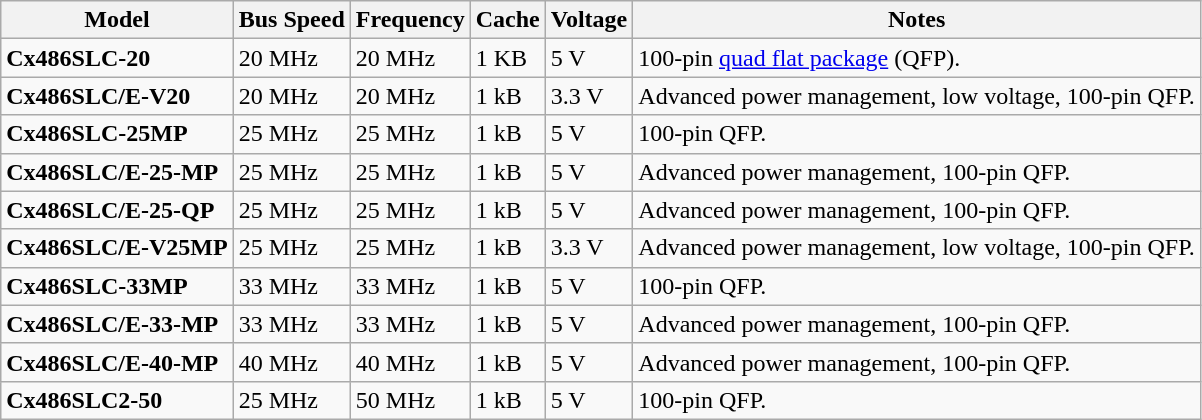<table class="wikitable">
<tr>
<th>Model</th>
<th>Bus Speed</th>
<th>Frequency</th>
<th>Cache</th>
<th>Voltage</th>
<th>Notes</th>
</tr>
<tr>
<td><strong>Cx486SLC-20</strong></td>
<td>20 MHz</td>
<td>20 MHz</td>
<td>1 KB</td>
<td>5 V</td>
<td>100-pin <a href='#'>quad flat package</a> (QFP).</td>
</tr>
<tr>
<td><strong>Cx486SLC/E-V20</strong></td>
<td>20 MHz</td>
<td>20 MHz</td>
<td>1 kB</td>
<td>3.3 V</td>
<td>Advanced power management, low voltage, 100-pin QFP.</td>
</tr>
<tr>
<td><strong>Cx486SLC-25MP</strong></td>
<td>25 MHz</td>
<td>25 MHz</td>
<td>1 kB</td>
<td>5 V</td>
<td>100-pin QFP.</td>
</tr>
<tr>
<td><strong>Cx486SLC/E-25-MP</strong></td>
<td>25 MHz</td>
<td>25 MHz</td>
<td>1 kB</td>
<td>5 V</td>
<td>Advanced power management, 100-pin QFP.</td>
</tr>
<tr>
<td><strong>Cx486SLC/E-25-QP</strong></td>
<td>25 MHz</td>
<td>25 MHz</td>
<td>1 kB</td>
<td>5 V</td>
<td>Advanced power management, 100-pin QFP.</td>
</tr>
<tr>
<td><strong>Cx486SLC/E-V25MP</strong></td>
<td>25 MHz</td>
<td>25 MHz</td>
<td>1 kB</td>
<td>3.3 V</td>
<td>Advanced power management, low voltage, 100-pin QFP.</td>
</tr>
<tr>
<td><strong>Cx486SLC-33MP</strong></td>
<td>33 MHz</td>
<td>33 MHz</td>
<td>1 kB</td>
<td>5 V</td>
<td>100-pin QFP.</td>
</tr>
<tr>
<td><strong>Cx486SLC/E-33-MP</strong></td>
<td>33 MHz</td>
<td>33 MHz</td>
<td>1 kB</td>
<td>5 V</td>
<td>Advanced power management, 100-pin QFP.</td>
</tr>
<tr>
<td><strong>Cx486SLC/E-40-MP</strong></td>
<td>40 MHz</td>
<td>40 MHz</td>
<td>1 kB</td>
<td>5 V</td>
<td>Advanced power management, 100-pin QFP.</td>
</tr>
<tr>
<td><strong>Cx486SLC2-50</strong></td>
<td>25 MHz</td>
<td>50 MHz</td>
<td>1 kB</td>
<td>5 V</td>
<td>100-pin QFP.</td>
</tr>
</table>
